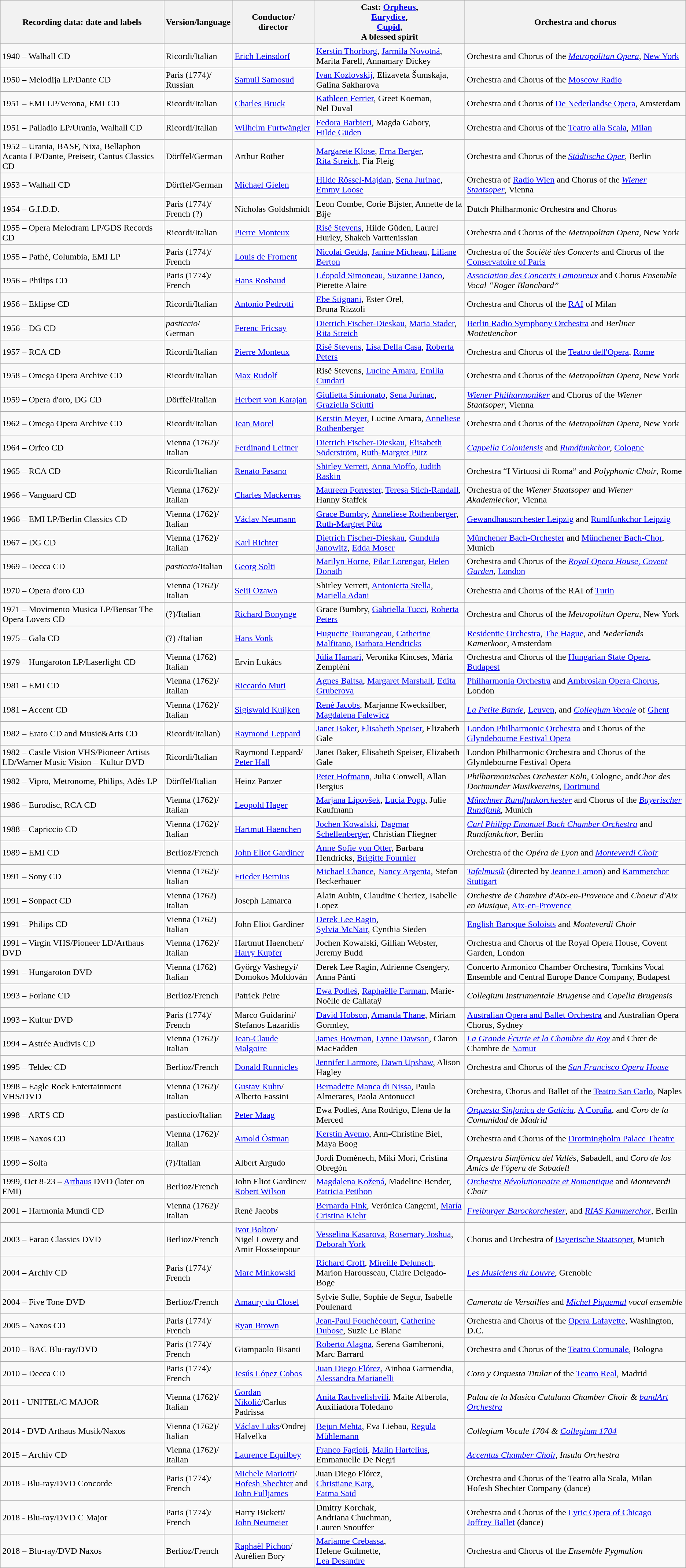<table class="wikitable">
<tr>
<th>Recording data: date and labels</th>
<th>Version/language</th>
<th>Conductor/<br>director</th>
<th>Cast: <a href='#'>Orpheus</a>,<br><a href='#'>Eurydice</a>,<br><a href='#'>Cupid</a>,<br>A blessed spirit</th>
<th>Orchestra and chorus</th>
</tr>
<tr>
<td>1940 – Walhall CD</td>
<td>Ricordi/Italian</td>
<td><a href='#'>Erich Leinsdorf</a></td>
<td><a href='#'>Kerstin Thorborg</a>, <a href='#'>Jarmila Novotná</a>, Marita Farell, Annamary Dickey</td>
<td>Orchestra and Chorus of the <em><a href='#'>Metropolitan Opera</a></em>, <a href='#'>New York</a></td>
</tr>
<tr>
<td>1950 – Melodija LP/Dante CD</td>
<td>Paris (1774)/<br>Russian</td>
<td><a href='#'>Samuil Samosud</a></td>
<td><a href='#'>Ivan Kozlovskij</a>, Elizaveta Šumskaja, Galina Sakharova</td>
<td>Orchestra and Chorus of the <a href='#'>Moscow Radio</a></td>
</tr>
<tr>
<td>1951 – EMI LP/Verona, EMI CD</td>
<td>Ricordi/Italian</td>
<td><a href='#'>Charles Bruck</a></td>
<td><a href='#'>Kathleen Ferrier</a>, Greet Koeman,<br> Nel Duval</td>
<td>Orchestra and Chorus of <a href='#'>De Nederlandse Opera</a>, Amsterdam</td>
</tr>
<tr>
<td>1951 – Palladio LP/Urania, Walhall CD</td>
<td>Ricordi/Italian</td>
<td><a href='#'>Wilhelm Furtwängler</a></td>
<td><a href='#'>Fedora Barbieri</a>, Magda Gabory,<br> <a href='#'>Hilde Güden</a></td>
<td>Orchestra and Chorus of the <a href='#'>Teatro alla Scala</a>, <a href='#'>Milan</a></td>
</tr>
<tr>
<td>1952 – Urania, BASF, Nixa, Bellaphon Acanta LP/Dante, Preisetr, Cantus Classics CD</td>
<td>Dörffel/German</td>
<td>Arthur Rother</td>
<td><a href='#'>Margarete Klose</a>, <a href='#'>Erna Berger</a>,<br> <a href='#'>Rita Streich</a>, Fia Fleig</td>
<td>Orchestra and Chorus of the <em><a href='#'>Städtische Oper</a></em>, Berlin</td>
</tr>
<tr>
<td>1953 – Walhall CD</td>
<td>Dörffel/German</td>
<td><a href='#'>Michael Gielen</a></td>
<td><a href='#'>Hilde Rössel-Majdan</a>, <a href='#'>Sena Jurinac</a>, <a href='#'>Emmy Loose</a></td>
<td>Orchestra of <a href='#'>Radio Wien</a> and Chorus of the <em><a href='#'>Wiener Staatsoper</a></em>, Vienna</td>
</tr>
<tr>
<td>1954 – G.I.D.D.</td>
<td>Paris (1774)/<br>French (?)</td>
<td>Nicholas Goldshmidt</td>
<td>Leon Combe, Corie Bijster, Annette de la Bije</td>
<td>Dutch Philharmonic Orchestra and Chorus</td>
</tr>
<tr>
<td>1955 – Opera Melodram LP/GDS Records CD</td>
<td>Ricordi/Italian</td>
<td><a href='#'>Pierre Monteux</a></td>
<td><a href='#'>Risë Stevens</a>, Hilde Güden, Laurel Hurley, Shakeh Varttenissian</td>
<td>Orchestra and Chorus of the <em>Metropolitan Opera</em>, New York</td>
</tr>
<tr>
<td>1955 – Pathé, Columbia, EMI LP</td>
<td>Paris (1774)/<br>French</td>
<td><a href='#'>Louis de Froment</a></td>
<td><a href='#'>Nicolai Gedda</a>, <a href='#'>Janine Micheau</a>, <a href='#'>Liliane Berton</a></td>
<td>Orchestra of the <em>Société des Concerts</em> and Chorus of the <a href='#'>Conservatoire of Paris</a></td>
</tr>
<tr>
<td>1956 – Philips CD</td>
<td>Paris (1774)/<br>French</td>
<td><a href='#'>Hans Rosbaud</a></td>
<td><a href='#'>Léopold Simoneau</a>, <a href='#'>Suzanne Danco</a>, Pierette Alaire</td>
<td><a href='#'><em>Association des Concerts Lamoureux</em></a> and Chorus <em>Ensemble Vocal “Roger Blanchard”</em></td>
</tr>
<tr>
<td>1956 – Eklipse CD</td>
<td>Ricordi/Italian</td>
<td><a href='#'>Antonio Pedrotti</a></td>
<td><a href='#'>Ebe Stignani</a>, Ester Orel,<br> Bruna Rizzoli</td>
<td>Orchestra and Chorus of the <a href='#'>RAI</a> of Milan</td>
</tr>
<tr>
<td>1956 – DG CD</td>
<td><em>pasticcio</em>/<br>German</td>
<td><a href='#'>Ferenc Fricsay</a></td>
<td><a href='#'>Dietrich Fischer-Dieskau</a>, <a href='#'>Maria Stader</a>, <a href='#'>Rita Streich</a></td>
<td><a href='#'>Berlin Radio Symphony Orchestra</a> and <em>Berliner Mottettenchor</em></td>
</tr>
<tr>
<td>1957 – RCA CD</td>
<td>Ricordi/Italian</td>
<td><a href='#'>Pierre Monteux</a></td>
<td><a href='#'>Risë Stevens</a>, <a href='#'>Lisa Della Casa</a>, <a href='#'>Roberta Peters</a></td>
<td>Orchestra and Chorus of the <a href='#'>Teatro dell'Opera</a>, <a href='#'>Rome</a></td>
</tr>
<tr>
<td>1958 – Omega Opera Archive CD</td>
<td>Ricordi/Italian</td>
<td><a href='#'>Max Rudolf</a></td>
<td>Risë Stevens, <a href='#'>Lucine Amara</a>, <a href='#'>Emilia Cundari</a></td>
<td>Orchestra and Chorus of the <em>Metropolitan Opera</em>, New York</td>
</tr>
<tr>
<td>1959 – Opera d'oro, DG CD</td>
<td>Dörffel/Italian</td>
<td><a href='#'>Herbert von Karajan</a></td>
<td><a href='#'>Giulietta Simionato</a>, <a href='#'>Sena Jurinac</a>, <a href='#'>Graziella Sciutti</a></td>
<td><em><a href='#'>Wiener Philharmoniker</a></em> and Chorus of the <em>Wiener Staatsoper</em>, Vienna</td>
</tr>
<tr>
<td>1962 – Omega Opera Archive CD </td>
<td>Ricordi/Italian</td>
<td><a href='#'>Jean Morel</a></td>
<td><a href='#'>Kerstin Meyer</a>, Lucine Amara, <a href='#'>Anneliese Rothenberger</a></td>
<td>Orchestra and Chorus of the <em>Metropolitan Opera</em>, New York</td>
</tr>
<tr>
<td>1964 – Orfeo CD</td>
<td>Vienna (1762)/<br>Italian</td>
<td><a href='#'>Ferdinand Leitner</a></td>
<td><a href='#'>Dietrich Fischer-Dieskau</a>, <a href='#'>Elisabeth Söderström</a>, <a href='#'>Ruth-Margret Pütz</a></td>
<td><em><a href='#'>Cappella Coloniensis</a></em> and <em><a href='#'>Rundfunkchor</a></em>, <a href='#'>Cologne</a></td>
</tr>
<tr>
<td>1965 – RCA CD</td>
<td>Ricordi/Italian</td>
<td><a href='#'>Renato Fasano</a></td>
<td><a href='#'>Shirley Verrett</a>, <a href='#'>Anna Moffo</a>, <a href='#'>Judith Raskin</a></td>
<td>Orchestra “I Virtuosi di Roma” and <em>Polyphonic Choir</em>, Rome</td>
</tr>
<tr>
<td>1966 – Vanguard CD</td>
<td>Vienna (1762)/<br>Italian</td>
<td><a href='#'>Charles Mackerras</a></td>
<td><a href='#'>Maureen Forrester</a>, <a href='#'>Teresa Stich-Randall</a>, Hanny Staffek</td>
<td>Orchestra of the <em>Wiener Staatsoper</em> and <em>Wiener Akademiechor</em>, Vienna</td>
</tr>
<tr>
<td>1966 – EMI LP/Berlin Classics CD</td>
<td>Vienna (1762)/<br>Italian</td>
<td><a href='#'>Václav Neumann</a></td>
<td><a href='#'>Grace Bumbry</a>, <a href='#'>Anneliese Rothenberger</a>, <a href='#'>Ruth-Margret Pütz</a></td>
<td><a href='#'>Gewandhausorchester Leipzig</a> and <a href='#'>Rundfunkchor Leipzig</a></td>
</tr>
<tr>
<td>1967 – DG CD</td>
<td>Vienna (1762)/<br>Italian</td>
<td><a href='#'>Karl Richter</a></td>
<td><a href='#'>Dietrich Fischer-Dieskau</a>, <a href='#'>Gundula Janowitz</a>, <a href='#'>Edda Moser</a></td>
<td><a href='#'>Münchener Bach-Orchester</a> and <a href='#'>Münchener Bach-Chor</a>, Munich</td>
</tr>
<tr>
<td>1969 – Decca CD</td>
<td><em>pasticcio</em>/Italian</td>
<td><a href='#'>Georg Solti</a></td>
<td><a href='#'>Marilyn Horne</a>, <a href='#'>Pilar Lorengar</a>, <a href='#'>Helen Donath</a></td>
<td>Orchestra and Chorus of the <em><a href='#'>Royal Opera House, Covent Garden</a></em>, <a href='#'>London</a></td>
</tr>
<tr>
<td>1970 – Opera d'oro CD</td>
<td>Vienna (1762)/<br>Italian</td>
<td><a href='#'>Seiji Ozawa</a></td>
<td>Shirley Verrett, <a href='#'>Antonietta Stella</a>, <a href='#'>Mariella Adani</a></td>
<td>Orchestra and Chorus of the RAI of <a href='#'>Turin</a></td>
</tr>
<tr>
<td>1971 – Movimento Musica LP/Bensar The Opera Lovers CD</td>
<td>(?)/Italian</td>
<td><a href='#'>Richard Bonynge</a></td>
<td>Grace Bumbry, <a href='#'>Gabriella Tucci</a>, <a href='#'>Roberta Peters</a></td>
<td>Orchestra and Chorus of the <em>Metropolitan Opera</em>, New York</td>
</tr>
<tr>
<td>1975 – Gala CD</td>
<td>(?) /Italian</td>
<td><a href='#'>Hans Vonk</a></td>
<td><a href='#'>Huguette Tourangeau</a>, <a href='#'>Catherine Malfitano</a>, <a href='#'>Barbara Hendricks</a></td>
<td><a href='#'>Residentie Orchestra</a>, <a href='#'>The Hague</a>, and <em>Nederlands Kamerkoor</em>, Amsterdam</td>
</tr>
<tr>
<td>1979 – Hungaroton LP/Laserlight CD</td>
<td>Vienna (1762)<br>Italian</td>
<td>Ervin Lukács</td>
<td><a href='#'>Júlia Hamari</a>, Veronika Kincses, Mária Zempléni</td>
<td>Orchestra and Chorus of the <a href='#'>Hungarian State Opera</a>, <a href='#'>Budapest</a></td>
</tr>
<tr>
<td>1981 – EMI CD</td>
<td>Vienna (1762)/<br>Italian</td>
<td><a href='#'>Riccardo Muti</a></td>
<td><a href='#'>Agnes Baltsa</a>, <a href='#'>Margaret Marshall</a>, <a href='#'>Edita Gruberova</a></td>
<td><a href='#'>Philharmonia Orchestra</a> and <a href='#'>Ambrosian Opera Chorus</a>, London</td>
</tr>
<tr>
<td>1981 – Accent CD </td>
<td>Vienna (1762)/<br>Italian</td>
<td><a href='#'>Sigiswald Kuijken</a></td>
<td><a href='#'>René Jacobs</a>, Marjanne Kwecksilber,<br> <a href='#'>Magdalena Falewicz</a></td>
<td><em><a href='#'>La Petite Bande</a></em>, <a href='#'>Leuven</a>, and <em><a href='#'>Collegium Vocale</a></em> of <a href='#'>Ghent</a></td>
</tr>
<tr>
<td>1982 – Erato CD and Music&Arts CD</td>
<td>Ricordi/Italian)</td>
<td><a href='#'>Raymond Leppard</a></td>
<td><a href='#'>Janet Baker</a>, <a href='#'>Elisabeth Speiser</a>, Elizabeth Gale</td>
<td><a href='#'>London Philharmonic Orchestra</a> and Chorus of the <a href='#'>Glyndebourne Festival Opera</a></td>
</tr>
<tr>
<td>1982 – Castle Vision VHS/Pioneer Artists LD/Warner Music Vision – Kultur DVD </td>
<td>Ricordi/Italian</td>
<td>Raymond Leppard/<br><a href='#'>Peter Hall</a></td>
<td>Janet Baker, Elisabeth Speiser, Elizabeth Gale</td>
<td>London Philharmonic Orchestra and Chorus of the Glyndebourne Festival Opera</td>
</tr>
<tr>
<td>1982 – Vipro, Metronome, Philips, Adès LP </td>
<td>Dörffel/Italian</td>
<td>Heinz Panzer</td>
<td><a href='#'>Peter Hofmann</a>, Julia Conwell, Allan Bergius</td>
<td><em>Philharmonisches Orchester Köln</em>, Cologne, and<em>Chor des Dortmunder Musikvereins</em>, <a href='#'>Dortmund</a></td>
</tr>
<tr>
<td>1986 – Eurodisc, RCA CD</td>
<td>Vienna (1762)/<br>Italian</td>
<td><a href='#'>Leopold Hager</a></td>
<td><a href='#'>Marjana Lipovšek</a>, <a href='#'>Lucia Popp</a>, Julie Kaufmann</td>
<td><em><a href='#'>Münchner Rundfunkorchester</a></em> and Chorus of the <em><a href='#'>Bayerischer Rundfunk</a></em>, Munich</td>
</tr>
<tr>
<td>1988 – Capriccio CD</td>
<td>Vienna (1762)/<br>Italian</td>
<td><a href='#'>Hartmut Haenchen</a></td>
<td><a href='#'>Jochen Kowalski</a>, <a href='#'>Dagmar Schellenberger</a>, Christian Fliegner </td>
<td><em><a href='#'>Carl Philipp Emanuel Bach Chamber Orchestra</a></em> and <em>Rundfunkchor</em>, Berlin</td>
</tr>
<tr>
<td>1989 – EMI CD</td>
<td>Berlioz/French</td>
<td><a href='#'>John Eliot Gardiner</a></td>
<td><a href='#'>Anne Sofie von Otter</a>, Barbara Hendricks, <a href='#'>Brigitte Fournier</a></td>
<td>Orchestra of the <em>Opéra de Lyon</em> and <em><a href='#'>Monteverdi Choir</a></em></td>
</tr>
<tr>
<td>1991 – Sony CD </td>
<td>Vienna (1762)/<br>Italian</td>
<td><a href='#'>Frieder Bernius</a></td>
<td><a href='#'>Michael Chance</a>, <a href='#'>Nancy Argenta</a>, Stefan Beckerbauer</td>
<td><em><a href='#'>Tafelmusik</a></em> (directed by <a href='#'>Jeanne Lamon</a>) and <a href='#'>Kammerchor Stuttgart</a></td>
</tr>
<tr>
<td>1991 – Sonpact CD</td>
<td>Vienna (1762)<br>Italian</td>
<td>Joseph Lamarca</td>
<td>Alain Aubin, Claudine Cheriez, Isabelle Lopez</td>
<td><em>Orchestre de Chambre d'Aix-en-Provence</em> and <em>Choeur d'Aix en Musique</em>, <a href='#'>Aix-en-Provence</a></td>
</tr>
<tr>
<td>1991 – Philips CD </td>
<td>Vienna (1762)<br>Italian</td>
<td>John Eliot Gardiner</td>
<td><a href='#'>Derek Lee Ragin</a>,<br> <a href='#'>Sylvia McNair</a>, Cynthia Sieden</td>
<td><a href='#'>English Baroque Soloists</a> and <em>Monteverdi Choir</em></td>
</tr>
<tr>
<td>1991 – Virgin VHS/Pioneer LD/Arthaus DVD</td>
<td>Vienna (1762)/<br>Italian</td>
<td>Hartmut Haenchen/<br> <a href='#'>Harry Kupfer</a></td>
<td>Jochen Kowalski, Gillian Webster, Jeremy Budd </td>
<td>Orchestra and Chorus of the Royal Opera House, Covent Garden, London</td>
</tr>
<tr>
<td>1991 – Hungaroton DVD</td>
<td>Vienna (1762)<br>Italian</td>
<td>György Vashegyi/<br>Domokos Moldován</td>
<td>Derek Lee Ragin, Adrienne Csengery, Anna Pánti</td>
<td>Concerto Armonico Chamber Orchestra, Tomkins Vocal Ensemble and Central Europe Dance Company, Budapest</td>
</tr>
<tr>
<td>1993 – Forlane CD</td>
<td>Berlioz/French</td>
<td>Patrick Peire</td>
<td><a href='#'>Ewa Podleś</a>, <a href='#'>Raphaëlle Farman</a>, Marie-Noëlle de Callataÿ</td>
<td><em>Collegium Instrumentale Brugense</em> and <em>Capella Brugensis</em></td>
</tr>
<tr>
<td>1993 – Kultur DVD</td>
<td>Paris (1774)/<br>French</td>
<td>Marco Guidarini/<br>Stefanos Lazaridis</td>
<td><a href='#'>David Hobson</a>, <a href='#'>Amanda Thane</a>, Miriam Gormley,</td>
<td><a href='#'>Australian Opera and Ballet Orchestra</a> and Australian Opera Chorus, Sydney</td>
</tr>
<tr>
<td>1994 – Astrée Audivis CD</td>
<td>Vienna (1762)/<br>Italian</td>
<td><a href='#'>Jean-Claude Malgoire</a></td>
<td><a href='#'>James Bowman</a>, <a href='#'>Lynne Dawson</a>, Claron MacFadden</td>
<td><em><a href='#'>La Grande Écurie et la Chambre du Roy</a></em> and Chœr de Chambre de <a href='#'>Namur</a></td>
</tr>
<tr>
<td>1995 – Teldec CD</td>
<td>Berlioz/French</td>
<td><a href='#'>Donald Runnicles</a></td>
<td><a href='#'>Jennifer Larmore</a>, <a href='#'>Dawn Upshaw</a>, Alison Hagley</td>
<td>Orchestra and Chorus of the <em><a href='#'>San Francisco Opera House</a></em></td>
</tr>
<tr>
<td>1998 – Eagle Rock Entertainment VHS/DVD</td>
<td>Vienna (1762)/<br>Italian</td>
<td><a href='#'>Gustav Kuhn</a>/<br>Alberto Fassini</td>
<td><a href='#'>Bernadette Manca di Nissa</a>, Paula Almerares, Paola Antonucci</td>
<td>Orchestra, Chorus and Ballet of the <a href='#'>Teatro San Carlo</a>, Naples</td>
</tr>
<tr>
<td>1998 – ARTS CD</td>
<td>pasticcio/Italian</td>
<td><a href='#'>Peter Maag</a></td>
<td>Ewa Podleś, Ana Rodrigo, Elena de la Merced</td>
<td><em><a href='#'>Orquesta Sinfonica de Galicia</a></em>, <a href='#'>A Coruña</a>, and <em>Coro de la Comunidad de Madrid</em></td>
</tr>
<tr>
<td>1998 – Naxos CD </td>
<td>Vienna (1762)/<br>Italian</td>
<td><a href='#'>Arnold Östman</a></td>
<td><a href='#'>Kerstin Avemo</a>, Ann-Christine Biel, Maya Boog</td>
<td>Orchestra and Chorus of the <a href='#'>Drottningholm Palace Theatre</a></td>
</tr>
<tr>
<td>1999 – Solfa </td>
<td>(?)/Italian</td>
<td>Albert Argudo</td>
<td>Jordi Domènech, Miki Mori, Cristina Obregón</td>
<td><em>Orquestra Simfònica del Vallés</em>, Sabadell, and <em>Coro de los Amics de l'òpera de Sabadell</em></td>
</tr>
<tr>
<td>1999, Oct 8-23 – <a href='#'>Arthaus</a> DVD (later on EMI)</td>
<td>Berlioz/French</td>
<td>John Eliot Gardiner/<br><a href='#'>Robert Wilson</a></td>
<td><a href='#'>Magdalena Kožená</a>, Madeline Bender, <a href='#'>Patricia Petibon</a></td>
<td><em><a href='#'>Orchestre Révolutionnaire et Romantique</a></em> and <em>Monteverdi Choir</em></td>
</tr>
<tr>
<td>2001 – Harmonia Mundi CD </td>
<td>Vienna (1762)/<br>Italian</td>
<td>René Jacobs</td>
<td><a href='#'>Bernarda Fink</a>, Verónica Cangemi, <a href='#'>María Cristina Kiehr</a></td>
<td><em><a href='#'>Freiburger Barockorchester</a></em>, and <em><a href='#'>RIAS Kammerchor</a></em>, Berlin</td>
</tr>
<tr>
<td>2003 – Farao Classics DVD</td>
<td>Berlioz/French</td>
<td><a href='#'>Ivor Bolton</a>/<br>Nigel Lowery and<br>Amir Hosseinpour</td>
<td><a href='#'>Vesselina Kasarova</a>, <a href='#'>Rosemary Joshua</a>, <a href='#'>Deborah York</a></td>
<td>Chorus and Orchestra of <a href='#'>Bayerische Staatsoper</a>, Munich</td>
</tr>
<tr>
<td>2004 – Archiv CD</td>
<td>Paris (1774)/<br>French</td>
<td><a href='#'>Marc Minkowski</a></td>
<td><a href='#'>Richard Croft</a>, <a href='#'>Mireille Delunsch</a>, Marion Harousseau, Claire Delgado-Boge</td>
<td><em><a href='#'>Les Musiciens du Louvre</a></em>, Grenoble</td>
</tr>
<tr>
<td>2004 – Five Tone DVD</td>
<td>Berlioz/French</td>
<td><a href='#'>Amaury du Closel</a></td>
<td>Sylvie Sulle, Sophie de Segur, Isabelle Poulenard</td>
<td><em>Camerata de Versailles</em> and <em><a href='#'>Michel Piquemal</a> vocal ensemble</em></td>
</tr>
<tr>
<td>2005 – Naxos CD </td>
<td>Paris (1774)/<br>French</td>
<td><a href='#'>Ryan Brown</a></td>
<td><a href='#'>Jean-Paul Fouchécourt</a>, <a href='#'>Catherine Dubosc</a>, Suzie Le Blanc</td>
<td>Orchestra and Chorus of the <a href='#'>Opera Lafayette</a>, Washington, D.C.</td>
</tr>
<tr>
<td>2010 – BAC Blu-ray/DVD</td>
<td>Paris (1774)/<br>French</td>
<td>Giampaolo Bisanti</td>
<td><a href='#'>Roberto Alagna</a>, Serena Gamberoni, Marc Barrard</td>
<td>Orchestra and Chorus of the <a href='#'>Teatro Comunale</a>, Bologna</td>
</tr>
<tr>
<td>2010 – Decca CD</td>
<td>Paris (1774)/<br>French</td>
<td><a href='#'>Jesús López Cobos</a></td>
<td><a href='#'>Juan Diego Flórez</a>, Ainhoa Garmendia, <a href='#'>Alessandra Marianelli</a></td>
<td><em>Coro y Orquesta Titular</em> of the <a href='#'>Teatro Real</a>, Madrid</td>
</tr>
<tr>
<td>2011 - UNITEL/C MAJOR</td>
<td>Vienna (1762)/<br>Italian</td>
<td><a href='#'>Gordan Nikolić</a>/Carlus Padrissa</td>
<td><a href='#'>Anita Rachvelishvili</a>, Maite Alberola, Auxiliadora Toledano</td>
<td><em>Palau de la Musica Catalana Chamber Choir &  <a href='#'>bandArt Orchestra</a></em></td>
</tr>
<tr>
<td>2014 - DVD Arthaus Musik/Naxos</td>
<td>Vienna (1762)/<br>Italian</td>
<td><a href='#'>Václav Luks</a>/Ondrej Halvelka</td>
<td><a href='#'>Bejun Mehta</a>, Eva Liebau, <a href='#'>Regula Mühlemann</a></td>
<td><em>Collegium Vocale 1704 & <a href='#'>Collegium 1704</a></em></td>
</tr>
<tr>
<td>2015 – Archiv CD</td>
<td>Vienna (1762)/<br>Italian</td>
<td><a href='#'>Laurence Equilbey</a></td>
<td><a href='#'>Franco Fagioli</a>, <a href='#'>Malin Hartelius</a>, Emmanuelle De Negri</td>
<td><em><a href='#'>Accentus Chamber Choir</a>, Insula Orchestra</em></td>
</tr>
<tr>
<td>2018 - Blu-ray/DVD Concorde</td>
<td>Paris (1774)/<br>French</td>
<td><a href='#'>Michele Mariotti</a>/<br><a href='#'>Hofesh Shechter</a> and<br><a href='#'>John Fulljames</a></td>
<td>Juan Diego Flórez,<br><a href='#'>Christiane Karg</a>,<br><a href='#'>Fatma Said</a></td>
<td>Orchestra and Chorus of the Teatro alla Scala, Milan<br>Hofesh Shechter Company (dance)</td>
</tr>
<tr>
<td>2018 - Blu-ray/DVD C Major</td>
<td>Paris (1774)/<br>French</td>
<td>Harry Bickett/<br><a href='#'>John Neumeier</a></td>
<td>Dmitry Korchak,<br>Andriana Chuchman,<br>Lauren Snouffer</td>
<td>Orchestra and Chorus of the <a href='#'>Lyric Opera of Chicago</a><br><a href='#'>Joffrey Ballet</a> (dance)</td>
</tr>
<tr>
<td>2018 – Blu-ray/DVD Naxos</td>
<td>Berlioz/French</td>
<td><a href='#'>Raphaël Pichon</a>/<br>Aurélien Bory</td>
<td><a href='#'>Marianne Crebassa</a>,<br>Helene Guilmette,<br><a href='#'>Lea Desandre</a></td>
<td>Orchestra and Chorus of the <em>Ensemble Pygmalion</em></td>
</tr>
</table>
